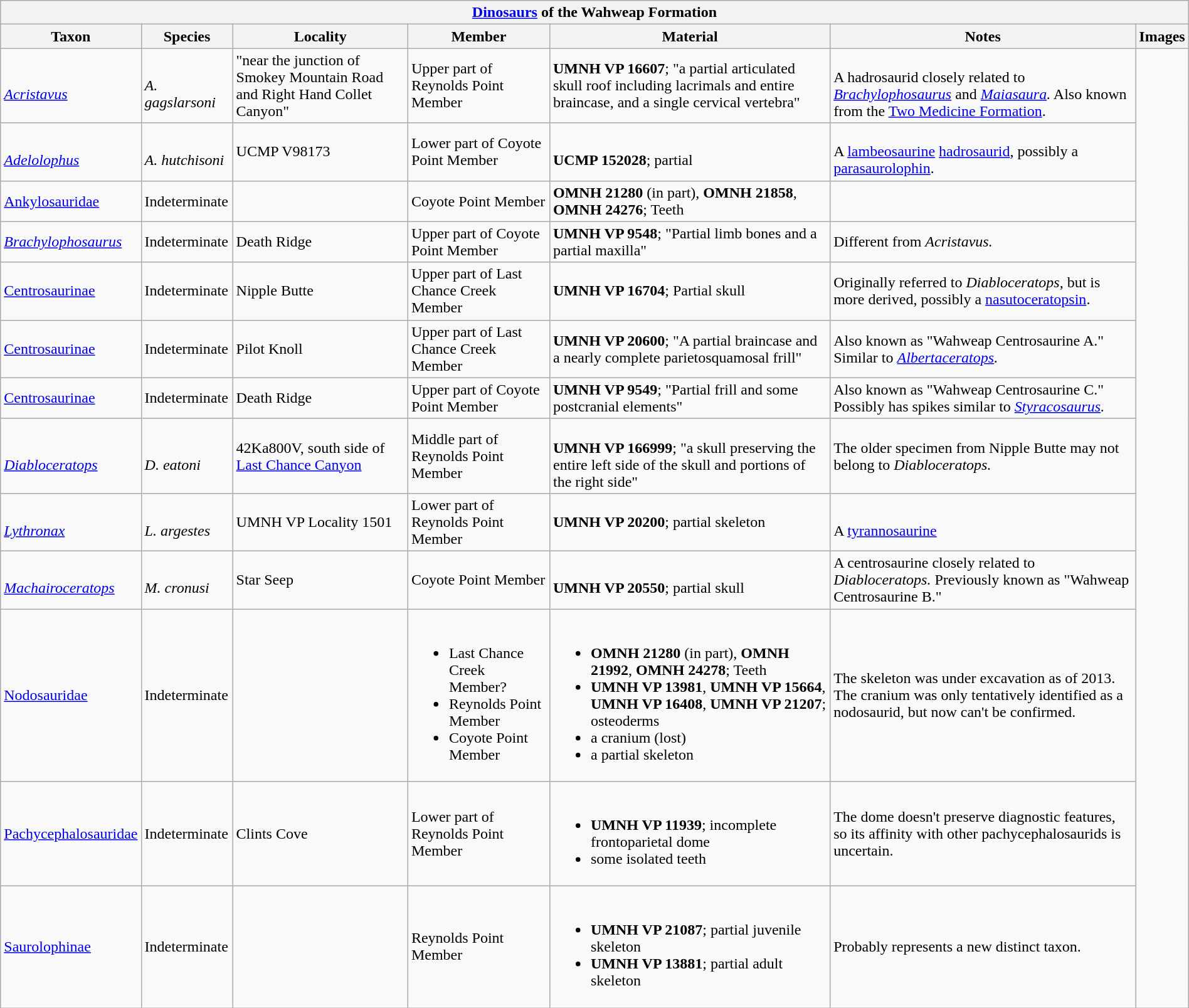<table class="wikitable sortable" align="center" width="100%">
<tr>
<th colspan="7" align="center"><strong><a href='#'>Dinosaurs</a> of the Wahweap Formation</strong></th>
</tr>
<tr>
<th>Taxon</th>
<th>Species</th>
<th>Locality</th>
<th>Member</th>
<th>Material</th>
<th>Notes</th>
<th>Images</th>
</tr>
<tr>
<td><br><em><a href='#'>Acristavus</a></em></td>
<td><br><em>A. gagslarsoni</em></td>
<td>"near the junction of Smokey Mountain Road and Right Hand Collet Canyon"</td>
<td>Upper part of Reynolds Point Member</td>
<td><strong>UMNH VP 16607</strong>; "a partial articulated skull roof including lacrimals and entire braincase, and a single cervical vertebra"</td>
<td><br>A hadrosaurid closely related to <em><a href='#'>Brachylophosaurus</a></em> and <em><a href='#'>Maiasaura</a>.</em> Also known from the <a href='#'>Two Medicine Formation</a>.</td>
<td rowspan="13"></td>
</tr>
<tr>
<td><br><em><a href='#'>Adelolophus</a></em></td>
<td><br><em>A. hutchisoni</em></td>
<td>UCMP V98173</td>
<td>Lower part of Coyote Point Member</td>
<td><br><strong>UCMP 152028</strong>; partial </td>
<td><br>A <a href='#'>lambeosaurine</a> <a href='#'>hadrosaurid</a>, possibly a <a href='#'>parasaurolophin</a>.</td>
</tr>
<tr>
<td><a href='#'>Ankylosauridae</a></td>
<td>Indeterminate</td>
<td></td>
<td>Coyote Point Member</td>
<td><strong>OMNH 21280</strong> (in part), <strong>OMNH 21858</strong>, <strong>OMNH 24276</strong>; Teeth</td>
<td></td>
</tr>
<tr>
<td><em><a href='#'>Brachylophosaurus</a></em></td>
<td>Indeterminate</td>
<td>Death Ridge</td>
<td>Upper part of Coyote Point Member</td>
<td><strong>UMNH VP 9548</strong>; "Partial limb bones and a partial maxilla"</td>
<td>Different from <em>Acristavus.</em></td>
</tr>
<tr>
<td><a href='#'>Centrosaurinae</a></td>
<td>Indeterminate</td>
<td>Nipple Butte</td>
<td>Upper part of Last Chance Creek Member</td>
<td><strong>UMNH VP 16704</strong>; Partial skull</td>
<td>Originally referred to <em>Diabloceratops,</em> but is more derived, possibly a <a href='#'>nasutoceratopsin</a>.</td>
</tr>
<tr>
<td><a href='#'>Centrosaurinae</a></td>
<td>Indeterminate</td>
<td>Pilot Knoll</td>
<td>Upper part of Last Chance Creek Member</td>
<td><strong>UMNH VP 20600</strong>; "A partial braincase and a nearly complete parietosquamosal frill"</td>
<td>Also known as "Wahweap Centrosaurine A." Similar to <em><a href='#'>Albertaceratops</a>.</em></td>
</tr>
<tr>
<td><a href='#'>Centrosaurinae</a></td>
<td>Indeterminate</td>
<td>Death Ridge</td>
<td>Upper part of Coyote Point Member</td>
<td><strong>UMNH VP 9549</strong>; "Partial frill and some postcranial elements"</td>
<td>Also known as "Wahweap Centrosaurine C." Possibly has spikes similar to <em><a href='#'>Styracosaurus</a>.</em></td>
</tr>
<tr>
<td><br><em><a href='#'>Diabloceratops</a></em></td>
<td><br><em>D. eatoni</em></td>
<td>42Ka800V, south side of <a href='#'>Last Chance Canyon</a></td>
<td>Middle part of Reynolds Point Member</td>
<td><br><strong>UMNH VP 166999</strong>; "a skull preserving the entire left side of the skull and portions of the right side"</td>
<td>The older specimen from Nipple Butte may not belong to <em>Diabloceratops.</em></td>
</tr>
<tr>
<td><br><em><a href='#'>Lythronax</a></em></td>
<td><br><em>L. argestes</em></td>
<td>UMNH VP Locality 1501</td>
<td>Lower part of Reynolds Point Member</td>
<td><strong>UMNH VP 20200</strong>; partial skeleton</td>
<td><br>A <a href='#'>tyrannosaurine</a></td>
</tr>
<tr>
<td><br><em><a href='#'>Machairoceratops</a></em></td>
<td><br><em>M. cronusi</em></td>
<td>Star Seep</td>
<td>Coyote Point Member</td>
<td><br><strong>UMNH VP 20550</strong>; partial skull</td>
<td>A centrosaurine closely related to <em>Diabloceratops.</em> Previously known as "Wahweap Centrosaurine B."</td>
</tr>
<tr>
<td><a href='#'>Nodosauridae</a></td>
<td>Indeterminate</td>
<td></td>
<td><br><ul><li>Last Chance Creek Member?</li><li>Reynolds Point Member</li><li>Coyote Point Member</li></ul></td>
<td><br><ul><li><strong>OMNH 21280</strong> (in part), <strong>OMNH 21992</strong>, <strong>OMNH 24278</strong>; Teeth</li><li><strong>UMNH VP 13981</strong>, <strong>UMNH VP 15664</strong>, <strong>UMNH VP 16408</strong>, <strong>UMNH VP 21207</strong>; osteoderms</li><li>a cranium (lost)</li><li>a partial skeleton</li></ul></td>
<td>The skeleton was under excavation as of 2013. The cranium was only tentatively identified as a nodosaurid, but now can't be confirmed.</td>
</tr>
<tr>
<td><a href='#'>Pachycephalosauridae</a></td>
<td>Indeterminate</td>
<td>Clints Cove</td>
<td>Lower part of Reynolds Point Member</td>
<td><br><ul><li><strong>UMNH VP 11939</strong>; incomplete frontoparietal dome</li><li>some isolated teeth</li></ul></td>
<td>The dome doesn't preserve diagnostic features, so its affinity with other pachycephalosaurids is uncertain.</td>
</tr>
<tr>
<td><a href='#'>Saurolophinae</a></td>
<td>Indeterminate</td>
<td></td>
<td>Reynolds Point Member</td>
<td><br><ul><li><strong>UMNH VP 21087</strong>; partial juvenile skeleton</li><li><strong>UMNH VP 13881</strong>; partial adult skeleton</li></ul></td>
<td>Probably represents a new distinct taxon.</td>
</tr>
</table>
